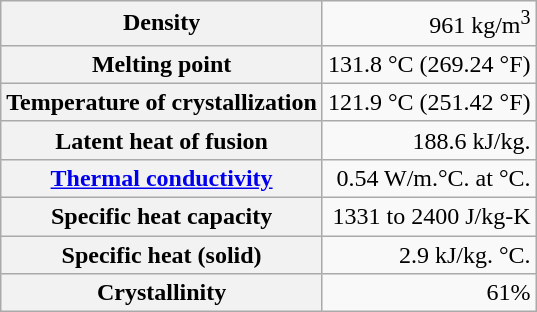<table class="wikitable floatright" style="text-align:right;">
<tr>
<th>Density</th>
<td>961 kg/m<sup>3</sup></td>
</tr>
<tr>
<th>Melting point</th>
<td>131.8 °C (269.24 °F)</td>
</tr>
<tr>
<th>Temperature of crystallization</th>
<td>121.9 °C (251.42 °F)</td>
</tr>
<tr>
<th>Latent heat of fusion</th>
<td>188.6 kJ/kg.</td>
</tr>
<tr>
<th><a href='#'>Thermal conductivity</a></th>
<td>0.54 W/m.°C. at °C.</td>
</tr>
<tr>
<th>Specific heat capacity</th>
<td>1331 to 2400 J/kg-K</td>
</tr>
<tr>
<th>Specific heat (solid)</th>
<td>2.9 kJ/kg. °C.</td>
</tr>
<tr>
<th>Crystallinity</th>
<td>61%</td>
</tr>
</table>
